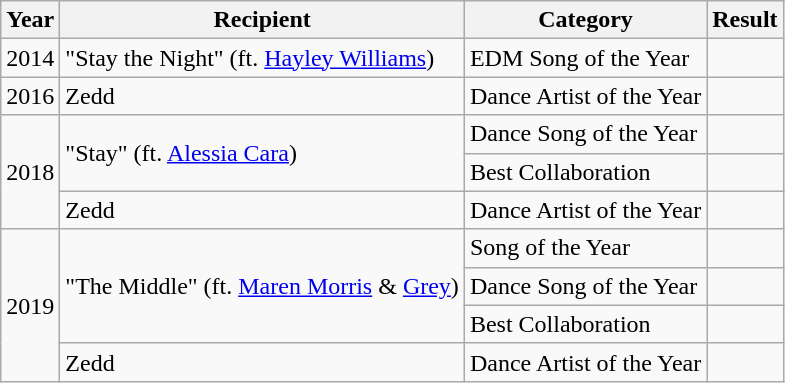<table class="wikitable">
<tr>
<th>Year</th>
<th>Recipient</th>
<th>Category</th>
<th>Result</th>
</tr>
<tr>
<td>2014</td>
<td>"Stay the Night" (ft. <a href='#'>Hayley Williams</a>)</td>
<td>EDM Song of the Year</td>
<td></td>
</tr>
<tr>
<td>2016</td>
<td>Zedd</td>
<td>Dance Artist of the Year</td>
<td></td>
</tr>
<tr>
<td rowspan="3">2018</td>
<td rowspan="2">"Stay" (ft. <a href='#'>Alessia Cara</a>)</td>
<td>Dance Song of the Year</td>
<td></td>
</tr>
<tr>
<td>Best Collaboration</td>
<td></td>
</tr>
<tr>
<td>Zedd</td>
<td>Dance Artist of the Year</td>
<td></td>
</tr>
<tr>
<td rowspan="4">2019</td>
<td rowspan="3">"The Middle" (ft. <a href='#'>Maren Morris</a> & <a href='#'>Grey</a>)</td>
<td>Song of the Year</td>
<td></td>
</tr>
<tr>
<td>Dance Song of the Year</td>
<td></td>
</tr>
<tr>
<td>Best Collaboration</td>
<td></td>
</tr>
<tr>
<td>Zedd</td>
<td>Dance Artist of the Year</td>
<td></td>
</tr>
</table>
